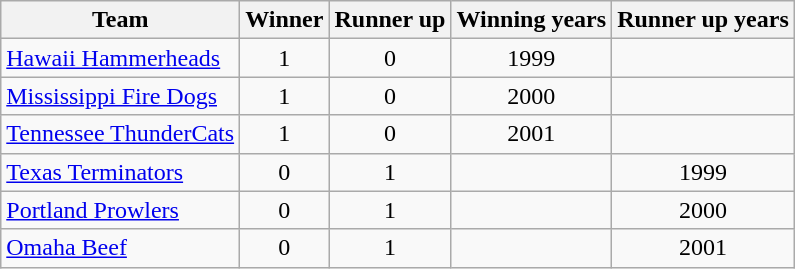<table class="wikitable" style=text-align:center;">
<tr>
<th>Team</th>
<th>Winner</th>
<th>Runner up</th>
<th>Winning years</th>
<th>Runner up years</th>
</tr>
<tr>
<td align=left><a href='#'>Hawaii Hammerheads</a></td>
<td>1</td>
<td>0</td>
<td>1999</td>
<td></td>
</tr>
<tr>
<td align=left><a href='#'>Mississippi Fire Dogs</a></td>
<td>1</td>
<td>0</td>
<td>2000</td>
<td></td>
</tr>
<tr>
<td align=left><a href='#'>Tennessee ThunderCats</a></td>
<td>1</td>
<td>0</td>
<td>2001</td>
<td></td>
</tr>
<tr>
<td align=left><a href='#'>Texas Terminators</a></td>
<td>0</td>
<td>1</td>
<td></td>
<td>1999</td>
</tr>
<tr>
<td align=left><a href='#'>Portland Prowlers</a></td>
<td>0</td>
<td>1</td>
<td></td>
<td>2000</td>
</tr>
<tr>
<td align=left><a href='#'>Omaha Beef</a></td>
<td>0</td>
<td>1</td>
<td></td>
<td>2001</td>
</tr>
</table>
